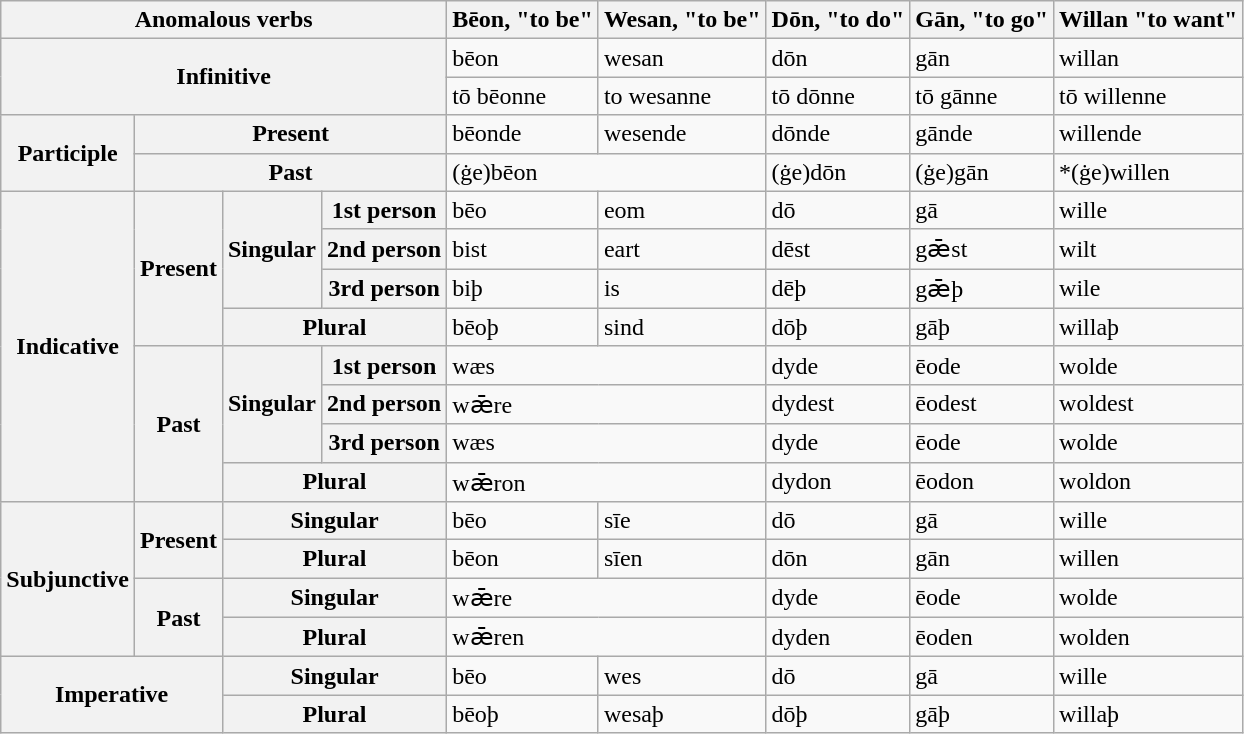<table class="wikitable mw-collapsible">
<tr>
<th colspan="4">Anomalous verbs</th>
<th>Bēon, "to be"</th>
<th>Wesan, "to be"</th>
<th>Dōn, "to do"</th>
<th>Gān, "to go"</th>
<th>Willan "to want"</th>
</tr>
<tr>
<th colspan="4" rowspan="2">Infinitive</th>
<td>bēon</td>
<td>wesan</td>
<td>dōn</td>
<td>gān</td>
<td>willan</td>
</tr>
<tr>
<td>tō bēonne</td>
<td>to wesanne</td>
<td>tō dōnne</td>
<td>tō gānne</td>
<td>tō willenne</td>
</tr>
<tr>
<th rowspan="2">Participle</th>
<th colspan="3">Present</th>
<td>bēonde</td>
<td>wesende</td>
<td>dōnde</td>
<td>gānde</td>
<td>willende</td>
</tr>
<tr>
<th colspan="3">Past</th>
<td colspan="2">(ġe)bēon</td>
<td>(ġe)dōn</td>
<td>(ġe)gān</td>
<td>*(ġe)willen</td>
</tr>
<tr>
<th rowspan="8">Indicative</th>
<th rowspan="4">Present</th>
<th rowspan="3">Singular</th>
<th>1st person</th>
<td>bēo</td>
<td>eom</td>
<td>dō</td>
<td>gā</td>
<td>wille</td>
</tr>
<tr>
<th>2nd person</th>
<td>bist</td>
<td>eart</td>
<td>dēst</td>
<td>gǣst</td>
<td>wilt</td>
</tr>
<tr>
<th>3rd person</th>
<td>biþ</td>
<td>is</td>
<td>dēþ</td>
<td>gǣþ</td>
<td>wile</td>
</tr>
<tr>
<th colspan="2">Plural</th>
<td>bēoþ</td>
<td>sind</td>
<td>dōþ</td>
<td>gāþ</td>
<td>willaþ</td>
</tr>
<tr>
<th rowspan="4">Past</th>
<th rowspan="3">Singular</th>
<th>1st person</th>
<td colspan="2">wæs</td>
<td>dyde</td>
<td>ēode</td>
<td>wolde</td>
</tr>
<tr>
<th>2nd person</th>
<td colspan="2">wǣre</td>
<td>dydest</td>
<td>ēodest</td>
<td>woldest</td>
</tr>
<tr>
<th>3rd person</th>
<td colspan="2">wæs</td>
<td>dyde</td>
<td>ēode</td>
<td>wolde</td>
</tr>
<tr>
<th colspan="2">Plural</th>
<td colspan="2">wǣron</td>
<td>dydon</td>
<td>ēodon</td>
<td>woldon</td>
</tr>
<tr>
<th rowspan="4">Subjunctive</th>
<th rowspan="2">Present</th>
<th colspan="2">Singular</th>
<td>bēo</td>
<td>sīe</td>
<td>dō</td>
<td>gā</td>
<td>wille</td>
</tr>
<tr>
<th colspan="2">Plural</th>
<td>bēon</td>
<td>sīen</td>
<td>dōn</td>
<td>gān</td>
<td>willen</td>
</tr>
<tr>
<th rowspan="2">Past</th>
<th colspan="2">Singular</th>
<td colspan="2">wǣre</td>
<td>dyde</td>
<td>ēode</td>
<td>wolde</td>
</tr>
<tr>
<th colspan="2">Plural</th>
<td colspan="2">wǣren</td>
<td>dyden</td>
<td>ēoden</td>
<td>wolden</td>
</tr>
<tr>
<th colspan="2" rowspan="2">Imperative</th>
<th colspan="2">Singular</th>
<td>bēo</td>
<td>wes</td>
<td>dō</td>
<td>gā</td>
<td>wille</td>
</tr>
<tr>
<th colspan="2">Plural</th>
<td>bēoþ</td>
<td>wesaþ</td>
<td>dōþ</td>
<td>gāþ</td>
<td>willaþ</td>
</tr>
</table>
